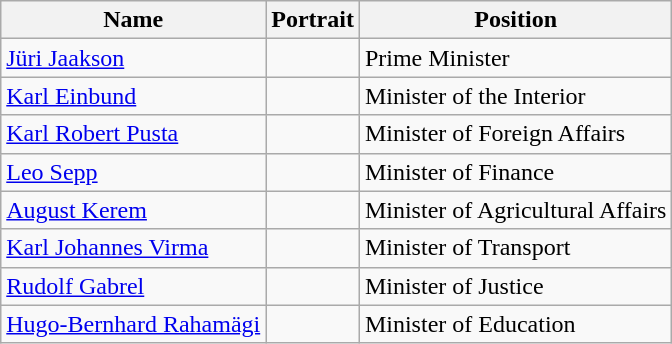<table class="wikitable">
<tr>
<th>Name</th>
<th>Portrait</th>
<th>Position</th>
</tr>
<tr>
<td><a href='#'>Jüri Jaakson</a></td>
<td></td>
<td>Prime Minister</td>
</tr>
<tr>
<td><a href='#'>Karl Einbund</a></td>
<td></td>
<td>Minister of the Interior</td>
</tr>
<tr>
<td><a href='#'>Karl Robert Pusta</a></td>
<td></td>
<td>Minister of Foreign Affairs</td>
</tr>
<tr>
<td><a href='#'>Leo Sepp</a></td>
<td></td>
<td>Minister of Finance</td>
</tr>
<tr>
<td><a href='#'>August Kerem</a></td>
<td></td>
<td>Minister of Agricultural Affairs</td>
</tr>
<tr>
<td><a href='#'>Karl Johannes Virma</a></td>
<td></td>
<td>Minister of Transport</td>
</tr>
<tr>
<td><a href='#'>Rudolf Gabrel</a></td>
<td></td>
<td>Minister of Justice</td>
</tr>
<tr>
<td><a href='#'>Hugo-Bernhard Rahamägi</a></td>
<td></td>
<td>Minister of Education</td>
</tr>
</table>
